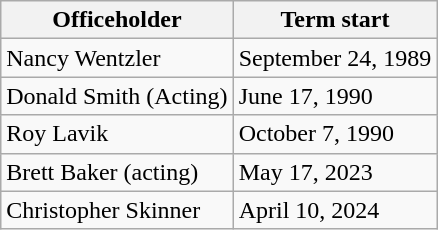<table class="wikitable sortable">
<tr style="vertical-align:bottom;">
<th>Officeholder</th>
<th>Term start</th>
</tr>
<tr>
<td>Nancy Wentzler</td>
<td>September 24, 1989</td>
</tr>
<tr>
<td>Donald Smith (Acting)</td>
<td>June 17, 1990</td>
</tr>
<tr>
<td>Roy Lavik</td>
<td>October 7, 1990</td>
</tr>
<tr>
<td>Brett Baker (acting)</td>
<td>May 17, 2023</td>
</tr>
<tr>
<td>Christopher Skinner</td>
<td>April 10, 2024</td>
</tr>
</table>
